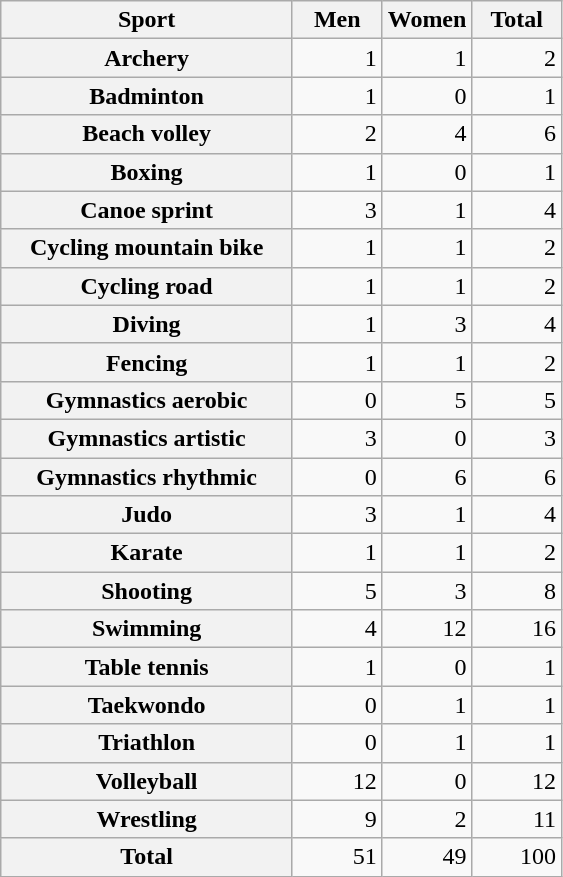<table border="1" class="wikitable" style="text-align:right;">
<tr>
<th>Sport</th>
<th>Men</th>
<th>Women</th>
<th>Total</th>
</tr>
<tr>
<th>Archery</th>
<td width=16%>1</td>
<td width=16%>1</td>
<td width=16%>2</td>
</tr>
<tr>
<th>Badminton</th>
<td>1</td>
<td>0</td>
<td>1</td>
</tr>
<tr>
<th>Beach volley</th>
<td>2</td>
<td>4</td>
<td>6</td>
</tr>
<tr>
<th>Boxing</th>
<td>1</td>
<td>0</td>
<td>1</td>
</tr>
<tr>
<th>Canoe sprint</th>
<td>3</td>
<td>1</td>
<td>4</td>
</tr>
<tr>
<th>Cycling mountain bike</th>
<td>1</td>
<td>1</td>
<td>2</td>
</tr>
<tr>
<th>Cycling road</th>
<td>1</td>
<td>1</td>
<td>2</td>
</tr>
<tr>
<th>Diving</th>
<td>1</td>
<td>3</td>
<td>4</td>
</tr>
<tr>
<th>Fencing</th>
<td>1</td>
<td>1</td>
<td>2</td>
</tr>
<tr>
<th>Gymnastics aerobic</th>
<td>0</td>
<td>5</td>
<td>5</td>
</tr>
<tr>
<th>Gymnastics artistic</th>
<td>3</td>
<td>0</td>
<td>3</td>
</tr>
<tr>
<th>Gymnastics rhythmic</th>
<td>0</td>
<td>6</td>
<td>6</td>
</tr>
<tr>
<th>Judo</th>
<td>3</td>
<td>1</td>
<td>4</td>
</tr>
<tr>
<th>Karate</th>
<td>1</td>
<td>1</td>
<td>2</td>
</tr>
<tr>
<th>Shooting</th>
<td>5</td>
<td>3</td>
<td>8</td>
</tr>
<tr>
<th>Swimming</th>
<td>4</td>
<td>12</td>
<td>16</td>
</tr>
<tr>
<th>Table tennis</th>
<td>1</td>
<td>0</td>
<td>1</td>
</tr>
<tr>
<th>Taekwondo</th>
<td>0</td>
<td>1</td>
<td>1</td>
</tr>
<tr>
<th>Triathlon</th>
<td>0</td>
<td>1</td>
<td>1</td>
</tr>
<tr>
<th>Volleyball</th>
<td>12</td>
<td>0</td>
<td>12</td>
</tr>
<tr>
<th>Wrestling</th>
<td>9</td>
<td>2</td>
<td>11</td>
</tr>
<tr>
<th>Total</th>
<td>51</td>
<td>49</td>
<td>100</td>
</tr>
</table>
